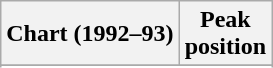<table class="wikitable sortable">
<tr>
<th>Chart (1992–93)</th>
<th>Peak<br>position</th>
</tr>
<tr>
</tr>
<tr>
</tr>
<tr>
</tr>
<tr>
</tr>
</table>
